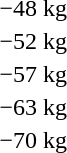<table>
<tr>
<td rowspan=2>−48 kg</td>
<td rowspan=2></td>
<td rowspan=2></td>
<td></td>
</tr>
<tr>
<td></td>
</tr>
<tr>
<td rowspan=2>−52 kg</td>
<td rowspan=2></td>
<td rowspan=2></td>
<td></td>
</tr>
<tr>
<td></td>
</tr>
<tr>
<td rowspan=2>−57 kg</td>
<td rowspan=2></td>
<td rowspan=2></td>
<td></td>
</tr>
<tr>
<td></td>
</tr>
<tr>
<td rowspan=2>−63 kg</td>
<td rowspan=2></td>
<td rowspan=2></td>
<td></td>
</tr>
<tr>
<td></td>
</tr>
<tr>
<td rowspan=2>−70 kg</td>
<td rowspan=2></td>
<td rowspan=2></td>
<td></td>
</tr>
<tr>
<td></td>
</tr>
</table>
